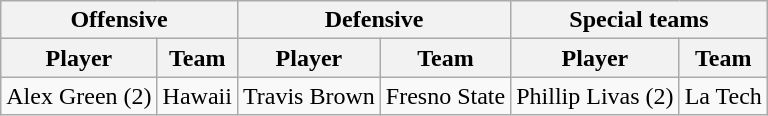<table class="wikitable">
<tr>
<th colspan="2">Offensive</th>
<th colspan="2">Defensive</th>
<th colspan="2">Special teams</th>
</tr>
<tr>
<th>Player</th>
<th>Team</th>
<th>Player</th>
<th>Team</th>
<th>Player</th>
<th>Team</th>
</tr>
<tr>
<td>Alex Green (2)</td>
<td>Hawaii</td>
<td>Travis Brown</td>
<td>Fresno State</td>
<td>Phillip Livas (2)</td>
<td>La Tech</td>
</tr>
</table>
